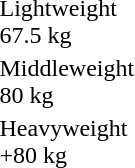<table>
<tr>
<td rowspan=2>Lightweight<br>67.5 kg</td>
<td rowspan=2></td>
<td rowspan=2></td>
<td></td>
</tr>
<tr>
<td></td>
</tr>
<tr>
<td>Middleweight<br>80 kg</td>
<td></td>
<td></td>
<td></td>
</tr>
<tr>
<td>Heavyweight<br>+80 kg</td>
<td></td>
<td></td>
<td></td>
</tr>
</table>
